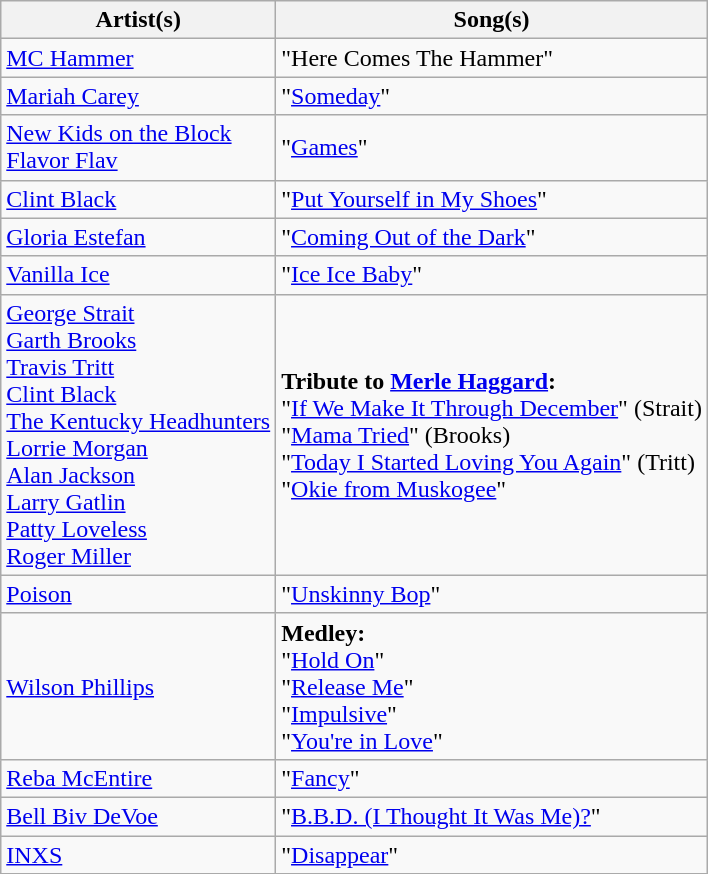<table class="wikitable">
<tr>
<th>Artist(s)</th>
<th>Song(s)</th>
</tr>
<tr>
<td><a href='#'>MC Hammer</a></td>
<td>"Here Comes The Hammer"</td>
</tr>
<tr>
<td><a href='#'>Mariah Carey</a></td>
<td>"<a href='#'>Someday</a>"</td>
</tr>
<tr>
<td><a href='#'>New Kids on the Block</a><br><a href='#'>Flavor Flav</a></td>
<td>"<a href='#'>Games</a>"</td>
</tr>
<tr>
<td><a href='#'>Clint Black</a></td>
<td>"<a href='#'>Put Yourself in My Shoes</a>"</td>
</tr>
<tr>
<td><a href='#'>Gloria Estefan</a></td>
<td>"<a href='#'>Coming Out of the Dark</a>"</td>
</tr>
<tr>
<td><a href='#'>Vanilla Ice</a></td>
<td>"<a href='#'>Ice Ice Baby</a>"</td>
</tr>
<tr>
<td><a href='#'>George Strait</a><br><a href='#'>Garth Brooks</a><br><a href='#'>Travis Tritt</a><br><a href='#'>Clint Black</a><br><a href='#'>The Kentucky Headhunters</a><br><a href='#'>Lorrie Morgan</a><br><a href='#'>Alan Jackson</a><br><a href='#'>Larry Gatlin</a><br><a href='#'>Patty Loveless</a><br><a href='#'>Roger Miller</a></td>
<td><strong>Tribute to <a href='#'>Merle Haggard</a>:</strong><br>"<a href='#'>If We Make It Through December</a>" (Strait)<br>"<a href='#'>Mama Tried</a>" (Brooks)<br>"<a href='#'>Today I Started Loving You Again</a>" (Tritt)<br>"<a href='#'>Okie from Muskogee</a>"</td>
</tr>
<tr>
<td><a href='#'>Poison</a></td>
<td>"<a href='#'>Unskinny Bop</a>"</td>
</tr>
<tr>
<td><a href='#'>Wilson Phillips</a></td>
<td><strong>Medley:</strong><br>"<a href='#'>Hold On</a>"<br>"<a href='#'>Release Me</a>"<br>"<a href='#'>Impulsive</a>"<br>"<a href='#'>You're in Love</a>"</td>
</tr>
<tr>
<td><a href='#'>Reba McEntire</a></td>
<td>"<a href='#'>Fancy</a>"</td>
</tr>
<tr>
<td><a href='#'>Bell Biv DeVoe</a></td>
<td>"<a href='#'>B.B.D. (I Thought It Was Me)?</a>"</td>
</tr>
<tr>
<td><a href='#'>INXS</a></td>
<td>"<a href='#'>Disappear</a>"</td>
</tr>
</table>
